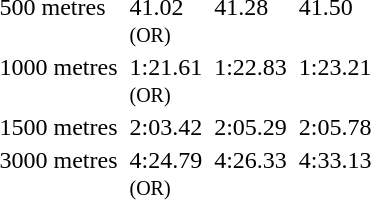<table>
<tr valign="top">
<td>500 metres <br></td>
<td></td>
<td>41.02<br><small>(OR)</small></td>
<td></td>
<td>41.28</td>
<td></td>
<td>41.50</td>
</tr>
<tr valign="top">
<td>1000 metres <br></td>
<td></td>
<td>1:21.61<br><small>(OR)</small></td>
<td></td>
<td>1:22.83</td>
<td></td>
<td>1:23.21</td>
</tr>
<tr valign="top">
<td>1500 metres <br></td>
<td></td>
<td>2:03.42 </td>
<td></td>
<td>2:05.29</td>
<td></td>
<td>2:05.78</td>
</tr>
<tr valign="top">
<td>3000 metres <br></td>
<td></td>
<td>4:24.79<br><small>(OR)</small></td>
<td></td>
<td>4:26.33</td>
<td></td>
<td>4:33.13</td>
</tr>
</table>
